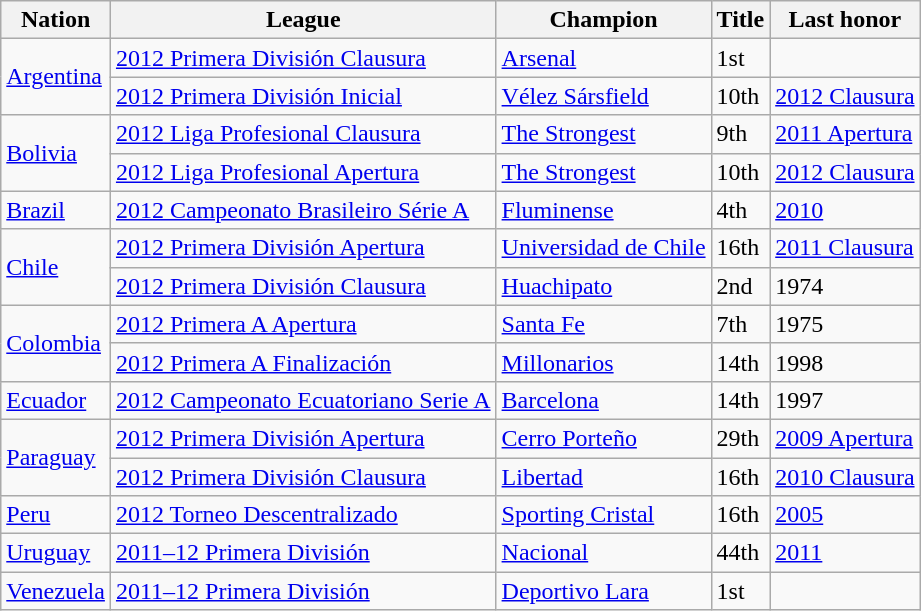<table class="wikitable sortable">
<tr>
<th>Nation</th>
<th>League</th>
<th>Champion</th>
<th>Title</th>
<th>Last honor</th>
</tr>
<tr>
<td rowspan=2> <a href='#'>Argentina</a></td>
<td><a href='#'>2012 Primera División Clausura</a></td>
<td><a href='#'>Arsenal</a></td>
<td>1st</td>
<td></td>
</tr>
<tr>
<td><a href='#'>2012 Primera División Inicial</a></td>
<td><a href='#'>Vélez Sársfield</a></td>
<td>10th</td>
<td><a href='#'>2012 Clausura</a></td>
</tr>
<tr>
<td rowspan=2> <a href='#'>Bolivia</a></td>
<td><a href='#'>2012 Liga Profesional Clausura</a></td>
<td><a href='#'>The Strongest</a></td>
<td>9th</td>
<td><a href='#'>2011 Apertura</a></td>
</tr>
<tr>
<td><a href='#'>2012 Liga Profesional Apertura</a></td>
<td><a href='#'>The Strongest</a></td>
<td>10th</td>
<td><a href='#'>2012 Clausura</a></td>
</tr>
<tr>
<td> <a href='#'>Brazil</a></td>
<td><a href='#'>2012 Campeonato Brasileiro Série A</a></td>
<td><a href='#'>Fluminense</a></td>
<td>4th</td>
<td><a href='#'>2010</a></td>
</tr>
<tr>
<td rowspan=2> <a href='#'>Chile</a></td>
<td><a href='#'>2012 Primera División Apertura</a></td>
<td><a href='#'>Universidad de Chile</a></td>
<td>16th</td>
<td><a href='#'>2011 Clausura</a></td>
</tr>
<tr>
<td><a href='#'>2012 Primera División Clausura</a></td>
<td><a href='#'>Huachipato</a></td>
<td>2nd</td>
<td>1974</td>
</tr>
<tr>
<td rowspan=2> <a href='#'>Colombia</a></td>
<td><a href='#'>2012 Primera A Apertura</a></td>
<td><a href='#'>Santa Fe</a></td>
<td>7th</td>
<td>1975</td>
</tr>
<tr>
<td><a href='#'>2012 Primera A Finalización</a></td>
<td><a href='#'>Millonarios</a></td>
<td>14th</td>
<td>1998</td>
</tr>
<tr>
<td> <a href='#'>Ecuador</a></td>
<td><a href='#'>2012 Campeonato Ecuatoriano Serie A</a></td>
<td><a href='#'>Barcelona</a></td>
<td>14th</td>
<td>1997</td>
</tr>
<tr>
<td rowspan=2> <a href='#'>Paraguay</a></td>
<td><a href='#'>2012 Primera División Apertura</a></td>
<td><a href='#'>Cerro Porteño</a></td>
<td>29th</td>
<td><a href='#'>2009 Apertura</a></td>
</tr>
<tr>
<td><a href='#'>2012 Primera División Clausura</a></td>
<td><a href='#'>Libertad</a></td>
<td>16th</td>
<td><a href='#'>2010 Clausura</a></td>
</tr>
<tr>
<td> <a href='#'>Peru</a></td>
<td><a href='#'>2012 Torneo Descentralizado</a></td>
<td><a href='#'>Sporting Cristal</a></td>
<td>16th</td>
<td><a href='#'>2005</a></td>
</tr>
<tr>
<td> <a href='#'>Uruguay</a></td>
<td><a href='#'>2011–12 Primera División</a></td>
<td><a href='#'>Nacional</a></td>
<td>44th</td>
<td><a href='#'>2011</a></td>
</tr>
<tr>
<td> <a href='#'>Venezuela</a></td>
<td><a href='#'>2011–12 Primera División</a></td>
<td><a href='#'>Deportivo Lara</a></td>
<td>1st</td>
<td></td>
</tr>
</table>
